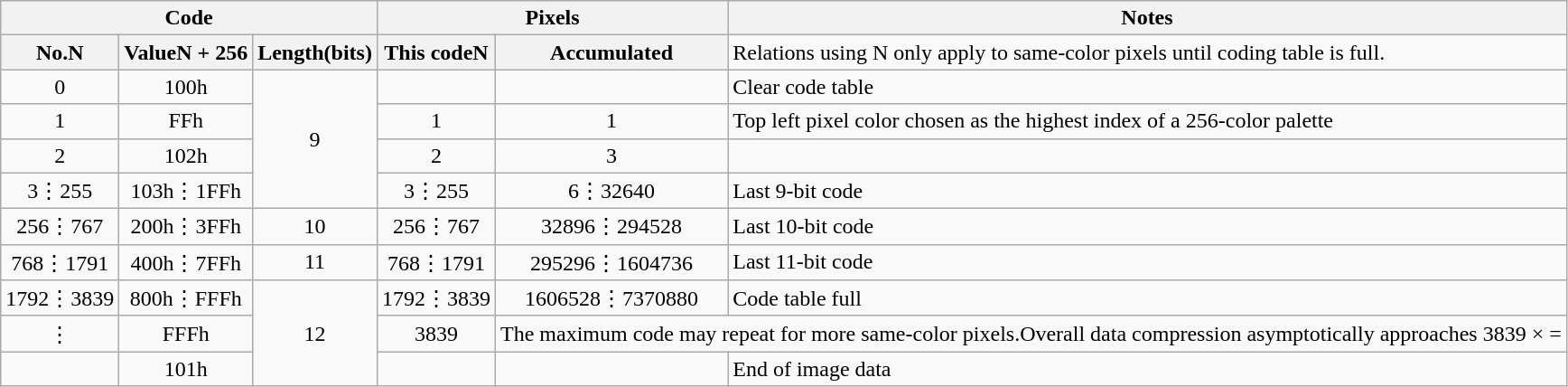<table class="wikitable">
<tr>
<th scope="col" colspan=3>Code</th>
<th scope="col" colspan=2>Pixels</th>
<th scope="col">Notes</th>
</tr>
<tr>
<th scope="col">No.N</th>
<th scope="col">ValueN + 256</th>
<th scope="col">Length(bits)</th>
<th scope="col">This codeN</th>
<th scope="col">Accumulated</th>
<td>Relations using N only apply to same-color pixels until coding table is full.</td>
</tr>
<tr>
<td style="text-align: center;">0</td>
<td style="text-align: center;">100h</td>
<td style="text-align: center;" rowspan=4>9</td>
<td></td>
<td></td>
<td>Clear code table</td>
</tr>
<tr>
<td style="text-align: center;">1</td>
<td style="text-align: center;">FFh</td>
<td style="text-align: center;">1</td>
<td style="text-align: center;">1</td>
<td>Top left pixel color chosen as the highest index of a 256-color palette</td>
</tr>
<tr>
<td style="text-align: center;">2</td>
<td style="text-align: center;">102h</td>
<td style="text-align: center;">2</td>
<td style="text-align: center;">3</td>
<td></td>
</tr>
<tr>
<td style="text-align: center;">3⋮255</td>
<td style="text-align: center;">103h⋮1FFh</td>
<td style="text-align: center;">3⋮255</td>
<td style="text-align: center;">6⋮32640</td>
<td>Last 9-bit code</td>
</tr>
<tr>
<td style="text-align: center;">256⋮767</td>
<td style="text-align: center;">200h⋮3FFh</td>
<td style="text-align: center;">10</td>
<td style="text-align: center;">256⋮767</td>
<td style="text-align: center;">32896⋮294528</td>
<td>Last 10-bit code</td>
</tr>
<tr>
<td style="text-align: center;">768⋮1791</td>
<td style="text-align: center;">400h⋮7FFh</td>
<td style="text-align: center;">11</td>
<td style="text-align: center;">768⋮1791</td>
<td style="text-align: center;">295296⋮1604736</td>
<td>Last 11-bit code</td>
</tr>
<tr>
<td style="text-align: center;">1792⋮3839</td>
<td style="text-align: center;">800h⋮FFFh</td>
<td style="text-align: center;" rowspan=3>12</td>
<td style="text-align: center;">1792⋮3839</td>
<td style="text-align: center;">1606528⋮7370880</td>
<td>Code table full</td>
</tr>
<tr>
<td style="text-align: center;">⋮</td>
<td style="text-align: center;">FFFh</td>
<td style="text-align: center;">3839</td>
<td colspan=2>The maximum code may repeat for more same-color pixels.Overall data compression asymptotically approaches 3839 ×  = </td>
</tr>
<tr>
<td></td>
<td style="text-align: center;">101h</td>
<td></td>
<td></td>
<td>End of image data</td>
</tr>
</table>
